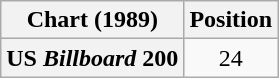<table class="wikitable plainrowheaders" style="text-align:center">
<tr>
<th scope="col">Chart (1989)</th>
<th scope="col">Position</th>
</tr>
<tr>
<th scope="row">US <em>Billboard</em> 200</th>
<td>24</td>
</tr>
</table>
